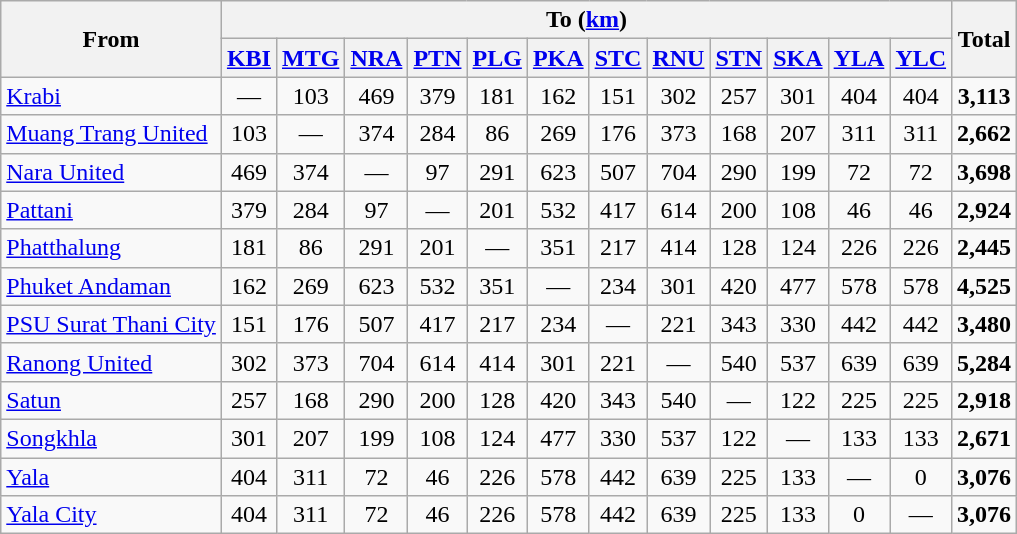<table class="wikitable sortable">
<tr>
<th rowspan=2>From</th>
<th colspan=12>To (<a href='#'>km</a>)</th>
<th rowspan=2>Total</th>
</tr>
<tr>
<th><a href='#'>KBI</a></th>
<th><a href='#'>MTG</a></th>
<th><a href='#'>NRA</a></th>
<th><a href='#'>PTN</a></th>
<th><a href='#'>PLG</a></th>
<th><a href='#'>PKA</a></th>
<th><a href='#'>STC</a></th>
<th><a href='#'>RNU</a></th>
<th><a href='#'>STN</a></th>
<th><a href='#'>SKA</a></th>
<th><a href='#'>YLA</a></th>
<th><a href='#'>YLC</a></th>
</tr>
<tr>
<td><a href='#'>Krabi</a></td>
<td align="center">—</td>
<td align="center">103</td>
<td align="center">469</td>
<td align="center">379</td>
<td align="center">181</td>
<td align="center">162</td>
<td align="center">151</td>
<td align="center">302</td>
<td align="center">257</td>
<td align="center">301</td>
<td align="center">404</td>
<td align="center">404</td>
<td align="center"><strong>3,113</strong></td>
</tr>
<tr>
<td><a href='#'>Muang Trang United</a></td>
<td align="center">103</td>
<td align="center">—</td>
<td align="center">374</td>
<td align="center">284</td>
<td align="center">86</td>
<td align="center">269</td>
<td align="center">176</td>
<td align="center">373</td>
<td align="center">168</td>
<td align="center">207</td>
<td align="center">311</td>
<td align="center">311</td>
<td align="center"><strong>2,662</strong></td>
</tr>
<tr>
<td><a href='#'>Nara United</a></td>
<td align="center">469</td>
<td align="center">374</td>
<td align="center">—</td>
<td align="center">97</td>
<td align="center">291</td>
<td align="center">623</td>
<td align="center">507</td>
<td align="center">704</td>
<td align="center">290</td>
<td align="center">199</td>
<td align="center">72</td>
<td align="center">72</td>
<td align="center"><strong>3,698</strong></td>
</tr>
<tr>
<td><a href='#'>Pattani</a></td>
<td align="center">379</td>
<td align="center">284</td>
<td align="center">97</td>
<td align="center">—</td>
<td align="center">201</td>
<td align="center">532</td>
<td align="center">417</td>
<td align="center">614</td>
<td align="center">200</td>
<td align="center">108</td>
<td align="center">46</td>
<td align="center">46</td>
<td align="center"><strong>2,924</strong></td>
</tr>
<tr>
<td><a href='#'>Phatthalung</a></td>
<td align="center">181</td>
<td align="center">86</td>
<td align="center">291</td>
<td align="center">201</td>
<td align="center">—</td>
<td align="center">351</td>
<td align="center">217</td>
<td align="center">414</td>
<td align="center">128</td>
<td align="center">124</td>
<td align="center">226</td>
<td align="center">226</td>
<td align="center"><strong>2,445</strong></td>
</tr>
<tr>
<td><a href='#'>Phuket Andaman</a></td>
<td align="center">162</td>
<td align="center">269</td>
<td align="center">623</td>
<td align="center">532</td>
<td align="center">351</td>
<td align="center">—</td>
<td align="center">234</td>
<td align="center">301</td>
<td align="center">420</td>
<td align="center">477</td>
<td align="center">578</td>
<td align="center">578</td>
<td align="center"><strong>4,525</strong></td>
</tr>
<tr>
<td><a href='#'>PSU Surat Thani City</a></td>
<td align="center">151</td>
<td align="center">176</td>
<td align="center">507</td>
<td align="center">417</td>
<td align="center">217</td>
<td align="center">234</td>
<td align="center">—</td>
<td align="center">221</td>
<td align="center">343</td>
<td align="center">330</td>
<td align="center">442</td>
<td align="center">442</td>
<td align="center"><strong>3,480</strong></td>
</tr>
<tr>
<td><a href='#'>Ranong United</a></td>
<td align="center">302</td>
<td align="center">373</td>
<td align="center">704</td>
<td align="center">614</td>
<td align="center">414</td>
<td align="center">301</td>
<td align="center">221</td>
<td align="center">—</td>
<td align="center">540</td>
<td align="center">537</td>
<td align="center">639</td>
<td align="center">639</td>
<td align="center"><strong>5,284</strong></td>
</tr>
<tr>
<td><a href='#'>Satun</a></td>
<td align="center">257</td>
<td align="center">168</td>
<td align="center">290</td>
<td align="center">200</td>
<td align="center">128</td>
<td align="center">420</td>
<td align="center">343</td>
<td align="center">540</td>
<td align="center">—</td>
<td align="center">122</td>
<td align="center">225</td>
<td align="center">225</td>
<td align="center"><strong>2,918</strong></td>
</tr>
<tr>
<td><a href='#'>Songkhla</a></td>
<td align="center">301</td>
<td align="center">207</td>
<td align="center">199</td>
<td align="center">108</td>
<td align="center">124</td>
<td align="center">477</td>
<td align="center">330</td>
<td align="center">537</td>
<td align="center">122</td>
<td align="center">—</td>
<td align="center">133</td>
<td align="center">133</td>
<td align="center"><strong>2,671</strong></td>
</tr>
<tr>
<td><a href='#'>Yala</a></td>
<td align="center">404</td>
<td align="center">311</td>
<td align="center">72</td>
<td align="center">46</td>
<td align="center">226</td>
<td align="center">578</td>
<td align="center">442</td>
<td align="center">639</td>
<td align="center">225</td>
<td align="center">133</td>
<td align="center">—</td>
<td align="center">0</td>
<td align="center"><strong>3,076</strong></td>
</tr>
<tr>
<td><a href='#'>Yala City</a></td>
<td align="center">404</td>
<td align="center">311</td>
<td align="center">72</td>
<td align="center">46</td>
<td align="center">226</td>
<td align="center">578</td>
<td align="center">442</td>
<td align="center">639</td>
<td align="center">225</td>
<td align="center">133</td>
<td align="center">0</td>
<td align="center">—</td>
<td align="center"><strong>3,076</strong></td>
</tr>
</table>
